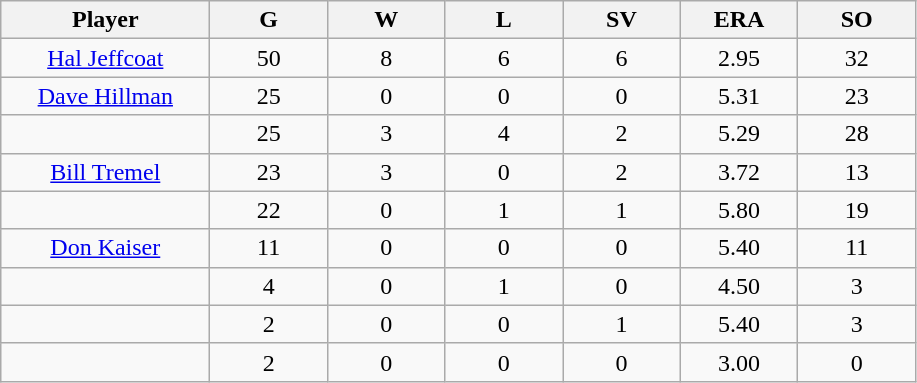<table class="wikitable sortable">
<tr>
<th bgcolor="#DDDDFF" width="16%">Player</th>
<th bgcolor="#DDDDFF" width="9%">G</th>
<th bgcolor="#DDDDFF" width="9%">W</th>
<th bgcolor="#DDDDFF" width="9%">L</th>
<th bgcolor="#DDDDFF" width="9%">SV</th>
<th bgcolor="#DDDDFF" width="9%">ERA</th>
<th bgcolor="#DDDDFF" width="9%">SO</th>
</tr>
<tr align="center">
<td><a href='#'>Hal Jeffcoat</a></td>
<td>50</td>
<td>8</td>
<td>6</td>
<td>6</td>
<td>2.95</td>
<td>32</td>
</tr>
<tr align=center>
<td><a href='#'>Dave Hillman</a></td>
<td>25</td>
<td>0</td>
<td>0</td>
<td>0</td>
<td>5.31</td>
<td>23</td>
</tr>
<tr align=center>
<td></td>
<td>25</td>
<td>3</td>
<td>4</td>
<td>2</td>
<td>5.29</td>
<td>28</td>
</tr>
<tr align="center">
<td><a href='#'>Bill Tremel</a></td>
<td>23</td>
<td>3</td>
<td>0</td>
<td>2</td>
<td>3.72</td>
<td>13</td>
</tr>
<tr align=center>
<td></td>
<td>22</td>
<td>0</td>
<td>1</td>
<td>1</td>
<td>5.80</td>
<td>19</td>
</tr>
<tr align="center">
<td><a href='#'>Don Kaiser</a></td>
<td>11</td>
<td>0</td>
<td>0</td>
<td>0</td>
<td>5.40</td>
<td>11</td>
</tr>
<tr align=center>
<td></td>
<td>4</td>
<td>0</td>
<td>1</td>
<td>0</td>
<td>4.50</td>
<td>3</td>
</tr>
<tr align="center">
<td></td>
<td>2</td>
<td>0</td>
<td>0</td>
<td>1</td>
<td>5.40</td>
<td>3</td>
</tr>
<tr align="center">
<td></td>
<td>2</td>
<td>0</td>
<td>0</td>
<td>0</td>
<td>3.00</td>
<td>0</td>
</tr>
</table>
